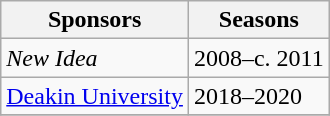<table class="wikitable collapsible">
<tr>
<th>Sponsors</th>
<th>Seasons</th>
</tr>
<tr>
<td><em>New Idea</em></td>
<td>2008–c. 2011</td>
</tr>
<tr>
<td><a href='#'>Deakin University</a></td>
<td>2018–2020</td>
</tr>
<tr>
</tr>
</table>
